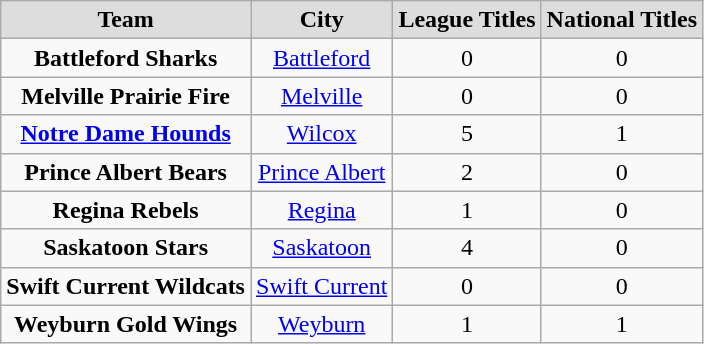<table class="wikitable">
<tr align="center"  bgcolor="#dddddd">
<td><strong>Team</strong></td>
<td><strong>City</strong></td>
<td><strong>League Titles</strong></td>
<td><strong>National Titles</strong></td>
</tr>
<tr align="center">
<td><strong>Battleford Sharks</strong></td>
<td><a href='#'>Battleford</a></td>
<td>0</td>
<td>0</td>
</tr>
<tr align="center">
<td><strong>Melville Prairie Fire</strong></td>
<td><a href='#'>Melville</a></td>
<td>0</td>
<td>0</td>
</tr>
<tr align="center">
<td><strong><a href='#'>Notre Dame Hounds</a></strong></td>
<td><a href='#'>Wilcox</a></td>
<td>5</td>
<td>1</td>
</tr>
<tr align="center">
<td><strong>Prince Albert Bears</strong></td>
<td><a href='#'>Prince Albert</a></td>
<td>2</td>
<td>0</td>
</tr>
<tr align="center">
<td><strong>Regina Rebels</strong></td>
<td><a href='#'>Regina</a></td>
<td>1</td>
<td>0</td>
</tr>
<tr align="center">
<td><strong>Saskatoon Stars</strong></td>
<td><a href='#'>Saskatoon</a></td>
<td>4</td>
<td>0</td>
</tr>
<tr align="center">
<td><strong>Swift Current Wildcats</strong></td>
<td><a href='#'>Swift Current</a></td>
<td>0</td>
<td>0</td>
</tr>
<tr align="center">
<td><strong>Weyburn Gold Wings</strong></td>
<td><a href='#'>Weyburn</a></td>
<td>1</td>
<td>1</td>
</tr>
</table>
